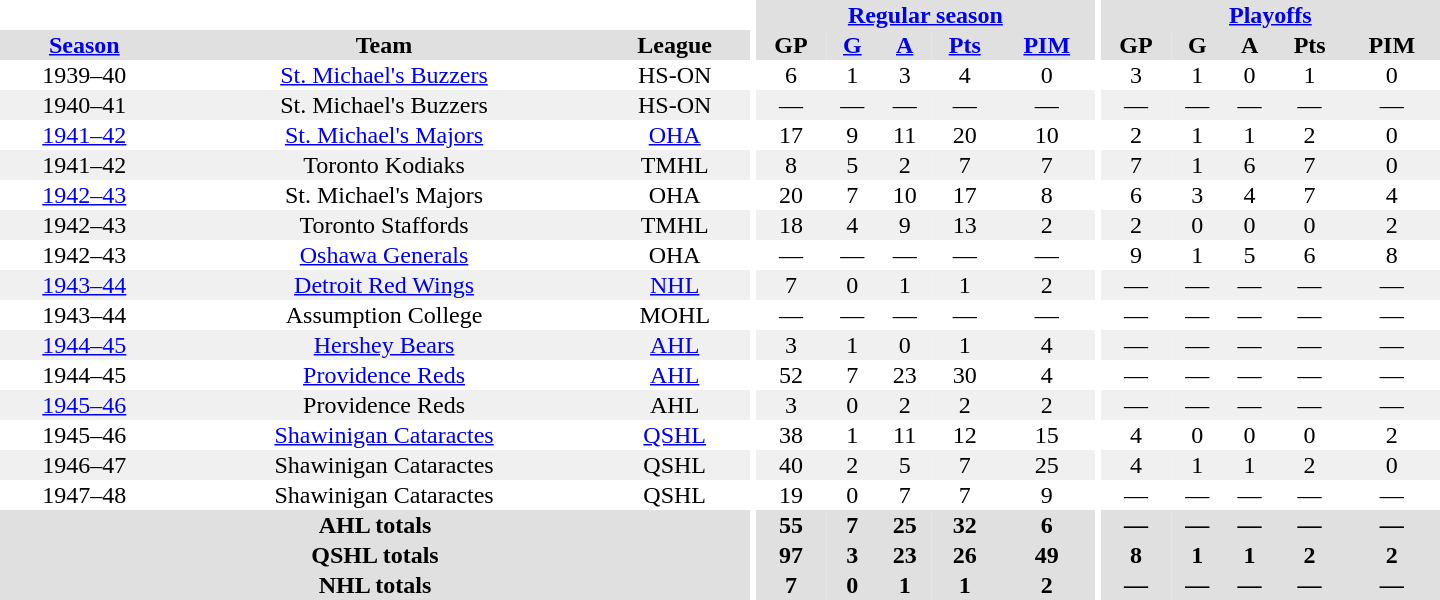<table border="0" cellpadding="1" cellspacing="0" style="text-align:center; width:60em">
<tr bgcolor="#e0e0e0">
<th colspan="3" bgcolor="#ffffff"></th>
<th rowspan="100" bgcolor="#ffffff"></th>
<th colspan="5"><a href='#'>Regular season</a></th>
<th rowspan="100" bgcolor="#ffffff"></th>
<th colspan="5"><a href='#'>Playoffs</a></th>
</tr>
<tr bgcolor="#e0e0e0">
<th><a href='#'>Season</a></th>
<th>Team</th>
<th>League</th>
<th>GP</th>
<th><a href='#'>G</a></th>
<th><a href='#'>A</a></th>
<th><a href='#'>Pts</a></th>
<th><a href='#'>PIM</a></th>
<th>GP</th>
<th>G</th>
<th>A</th>
<th>Pts</th>
<th>PIM</th>
</tr>
<tr>
<td>1939–40</td>
<td><a href='#'>St. Michael's Buzzers</a></td>
<td>HS-ON</td>
<td>6</td>
<td>1</td>
<td>3</td>
<td>4</td>
<td>0</td>
<td>3</td>
<td>1</td>
<td>0</td>
<td>1</td>
<td>0</td>
</tr>
<tr bgcolor="#f0f0f0">
<td>1940–41</td>
<td>St. Michael's Buzzers</td>
<td>HS-ON</td>
<td>—</td>
<td>—</td>
<td>—</td>
<td>—</td>
<td>—</td>
<td>—</td>
<td>—</td>
<td>—</td>
<td>—</td>
<td>—</td>
</tr>
<tr>
<td><a href='#'>1941–42</a></td>
<td><a href='#'>St. Michael's Majors</a></td>
<td><a href='#'>OHA</a></td>
<td>17</td>
<td>9</td>
<td>11</td>
<td>20</td>
<td>10</td>
<td>2</td>
<td>1</td>
<td>1</td>
<td>2</td>
<td>0</td>
</tr>
<tr bgcolor="#f0f0f0">
<td>1941–42</td>
<td>Toronto Kodiaks</td>
<td>TMHL</td>
<td>8</td>
<td>5</td>
<td>2</td>
<td>7</td>
<td>7</td>
<td>7</td>
<td>1</td>
<td>6</td>
<td>7</td>
<td>0</td>
</tr>
<tr>
<td><a href='#'>1942–43</a></td>
<td>St. Michael's Majors</td>
<td>OHA</td>
<td>20</td>
<td>7</td>
<td>10</td>
<td>17</td>
<td>8</td>
<td>6</td>
<td>3</td>
<td>4</td>
<td>7</td>
<td>4</td>
</tr>
<tr bgcolor="#f0f0f0">
<td>1942–43</td>
<td>Toronto Staffords</td>
<td>TMHL</td>
<td>18</td>
<td>4</td>
<td>9</td>
<td>13</td>
<td>2</td>
<td>2</td>
<td>0</td>
<td>0</td>
<td>0</td>
<td>2</td>
</tr>
<tr>
<td>1942–43</td>
<td><a href='#'>Oshawa Generals</a></td>
<td>OHA</td>
<td>—</td>
<td>—</td>
<td>—</td>
<td>—</td>
<td>—</td>
<td>9</td>
<td>1</td>
<td>5</td>
<td>6</td>
<td>8</td>
</tr>
<tr bgcolor="#f0f0f0">
<td><a href='#'>1943–44</a></td>
<td><a href='#'>Detroit Red Wings</a></td>
<td><a href='#'>NHL</a></td>
<td>7</td>
<td>0</td>
<td>1</td>
<td>1</td>
<td>2</td>
<td>—</td>
<td>—</td>
<td>—</td>
<td>—</td>
<td>—</td>
</tr>
<tr>
<td>1943–44</td>
<td>Assumption College</td>
<td>MOHL</td>
<td>—</td>
<td>—</td>
<td>—</td>
<td>—</td>
<td>—</td>
<td>—</td>
<td>—</td>
<td>—</td>
<td>—</td>
<td>—</td>
</tr>
<tr bgcolor="#f0f0f0">
<td><a href='#'>1944–45</a></td>
<td><a href='#'>Hershey Bears</a></td>
<td><a href='#'>AHL</a></td>
<td>3</td>
<td>1</td>
<td>0</td>
<td>1</td>
<td>4</td>
<td>—</td>
<td>—</td>
<td>—</td>
<td>—</td>
<td>—</td>
</tr>
<tr>
<td>1944–45</td>
<td><a href='#'>Providence Reds</a></td>
<td><a href='#'>AHL</a></td>
<td>52</td>
<td>7</td>
<td>23</td>
<td>30</td>
<td>4</td>
<td>—</td>
<td>—</td>
<td>—</td>
<td>—</td>
<td>—</td>
</tr>
<tr bgcolor="#f0f0f0">
<td><a href='#'>1945–46</a></td>
<td>Providence Reds</td>
<td>AHL</td>
<td>3</td>
<td>0</td>
<td>2</td>
<td>2</td>
<td>2</td>
<td>—</td>
<td>—</td>
<td>—</td>
<td>—</td>
<td>—</td>
</tr>
<tr>
<td>1945–46</td>
<td><a href='#'>Shawinigan Cataractes</a></td>
<td><a href='#'>QSHL</a></td>
<td>38</td>
<td>1</td>
<td>11</td>
<td>12</td>
<td>15</td>
<td>4</td>
<td>0</td>
<td>0</td>
<td>0</td>
<td>2</td>
</tr>
<tr bgcolor="#f0f0f0">
<td>1946–47</td>
<td>Shawinigan Cataractes</td>
<td>QSHL</td>
<td>40</td>
<td>2</td>
<td>5</td>
<td>7</td>
<td>25</td>
<td>4</td>
<td>1</td>
<td>1</td>
<td>2</td>
<td>0</td>
</tr>
<tr>
<td>1947–48</td>
<td>Shawinigan Cataractes</td>
<td>QSHL</td>
<td>19</td>
<td>0</td>
<td>7</td>
<td>7</td>
<td>9</td>
<td>—</td>
<td>—</td>
<td>—</td>
<td>—</td>
<td>—</td>
</tr>
<tr bgcolor="#e0e0e0">
<th colspan="3">AHL totals</th>
<th>55</th>
<th>7</th>
<th>25</th>
<th>32</th>
<th>6</th>
<th>—</th>
<th>—</th>
<th>—</th>
<th>—</th>
<th>—</th>
</tr>
<tr bgcolor="#e0e0e0">
<th colspan="3">QSHL totals</th>
<th>97</th>
<th>3</th>
<th>23</th>
<th>26</th>
<th>49</th>
<th>8</th>
<th>1</th>
<th>1</th>
<th>2</th>
<th>2</th>
</tr>
<tr bgcolor="#e0e0e0">
<th colspan="3">NHL totals</th>
<th>7</th>
<th>0</th>
<th>1</th>
<th>1</th>
<th>2</th>
<th>—</th>
<th>—</th>
<th>—</th>
<th>—</th>
<th>—</th>
</tr>
</table>
